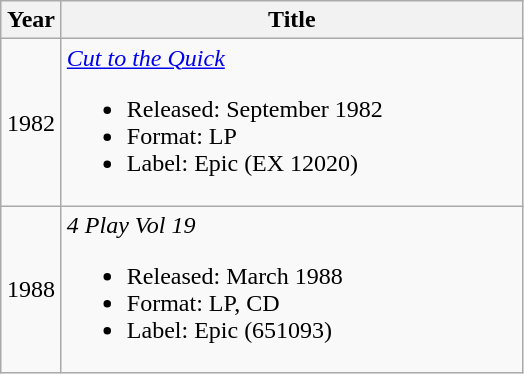<table class="wikitable">
<tr>
<th width="33">Year</th>
<th width="300">Title</th>
</tr>
<tr>
<td align="center">1982</td>
<td><em><a href='#'>Cut to the Quick</a></em><br><ul><li>Released: September 1982</li><li>Format: LP</li><li>Label: Epic (EX 12020)</li></ul></td>
</tr>
<tr>
<td align="center">1988</td>
<td><em>4 Play Vol 19</em><br><ul><li>Released: March 1988</li><li>Format: LP, CD</li><li>Label: Epic (651093)</li></ul></td>
</tr>
</table>
